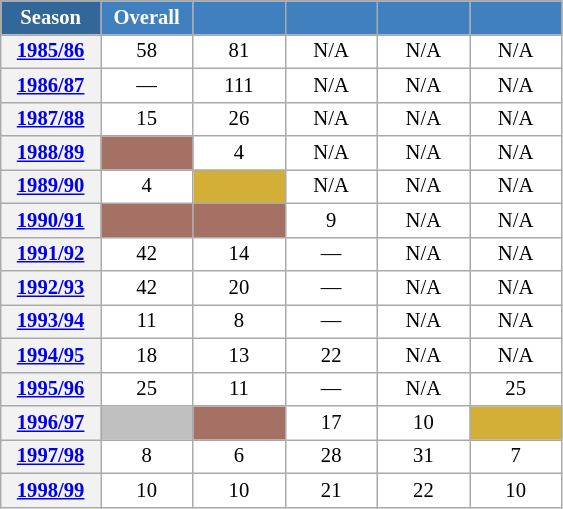<table class="wikitable" style="font-size:86%; text-align:center; border:grey solid 1px; border-collapse:collapse; background:#ffffff;">
<tr>
<th style="background-color:#369; color:white; width:60px;"> Season </th>
<th style="background-color:#4180be; color:white; width:55px;">Overall</th>
<th style="background-color:#4180be; color:white; width:55px;"></th>
<th style="background-color:#4180be; color:white; width:55px;"></th>
<th style="background-color:#4180be; color:white; width:55px;"></th>
<th style="background-color:#4180be; color:white; width:55px;"></th>
</tr>
<tr>
<th scope=row align=center><a href='#'>1985/86</a></th>
<td align=center>58</td>
<td align=center>81</td>
<td align=center>N/A</td>
<td align=center>N/A</td>
<td align=center>N/A</td>
</tr>
<tr>
<th scope=row align=center><a href='#'>1986/87</a></th>
<td align=center>—</td>
<td align=center>111</td>
<td align=center>N/A</td>
<td align=center>N/A</td>
<td align=center>N/A</td>
</tr>
<tr>
<th scope=row align=center><a href='#'>1987/88</a></th>
<td align=center>15</td>
<td align=center>26</td>
<td align=center>N/A</td>
<td align=center>N/A</td>
<td align=center>N/A</td>
</tr>
<tr>
<th scope=row align=center><a href='#'>1988/89</a></th>
<td align=center bgcolor=#A57164></td>
<td align=center>4</td>
<td align=center>N/A</td>
<td align=center>N/A</td>
<td align=center>N/A</td>
</tr>
<tr>
<th scope=row align=center><a href='#'>1989/90</a></th>
<td align=center>4</td>
<td align=center bgcolor=#D4AF37></td>
<td align=center>N/A</td>
<td align=center>N/A</td>
<td align=center>N/A</td>
</tr>
<tr>
<th scope=row align=center><a href='#'>1990/91</a></th>
<td align=center bgcolor=#A57164></td>
<td align=center bgcolor=#A57164></td>
<td align=center>9</td>
<td align=center>N/A</td>
<td align=center>N/A</td>
</tr>
<tr>
<th scope=row align=center><a href='#'>1991/92</a></th>
<td align=center>42</td>
<td align=center>14</td>
<td align=center>—</td>
<td align=center>N/A</td>
<td align=center>N/A</td>
</tr>
<tr>
<th scope=row align=center><a href='#'>1992/93</a></th>
<td align=center>42</td>
<td align=center>20</td>
<td align=center>—</td>
<td align=center>N/A</td>
<td align=center>N/A</td>
</tr>
<tr>
<th scope=row align=center><a href='#'>1993/94</a></th>
<td align=center>11</td>
<td align=center>8</td>
<td align=center>—</td>
<td align=center>N/A</td>
<td align=center>N/A</td>
</tr>
<tr>
<th scope=row align=center><a href='#'>1994/95</a></th>
<td align=center>18</td>
<td align=center>13</td>
<td align=center>22</td>
<td align=center>N/A</td>
<td align=center>N/A</td>
</tr>
<tr>
<th scope=row align=center><a href='#'>1995/96</a></th>
<td align=center>25</td>
<td align=center>11</td>
<td align=center>—</td>
<td align=center>N/A</td>
<td align=center>25</td>
</tr>
<tr>
<th scope=row align=center><a href='#'>1996/97</a></th>
<td align=center bgcolor=silver></td>
<td align=center bgcolor=#A57164></td>
<td align=center>17</td>
<td align=center>10</td>
<td align=center bgcolor=#D4AF37></td>
</tr>
<tr>
<th scope=row align=center><a href='#'>1997/98</a></th>
<td align=center>8</td>
<td align=center>6</td>
<td align=center>28</td>
<td align=center>31</td>
<td align=center>7</td>
</tr>
<tr>
<th scope=row align=center><a href='#'>1998/99</a></th>
<td align=center>10</td>
<td align=center>10</td>
<td align=center>21</td>
<td align=center>22</td>
<td align=center>10</td>
</tr>
</table>
